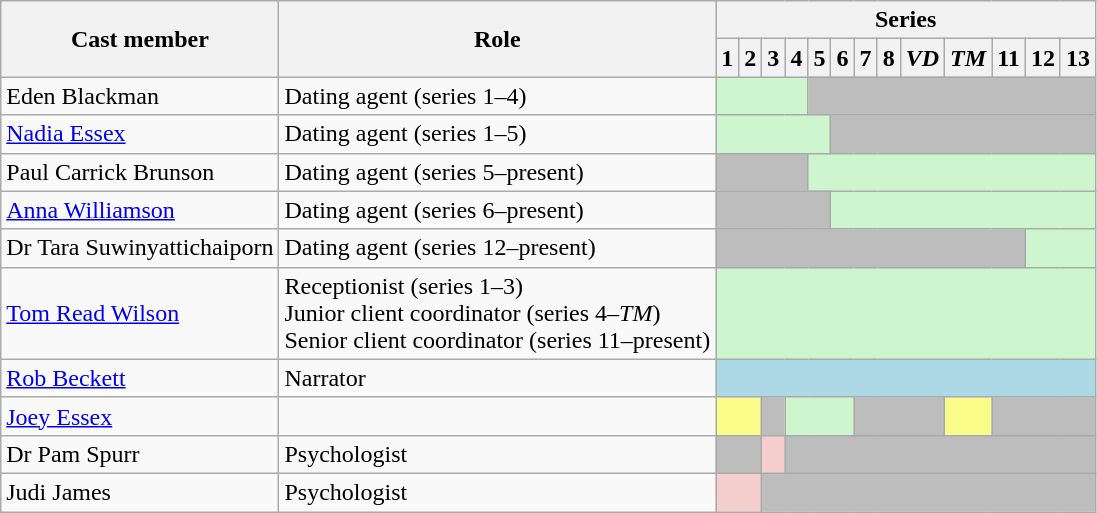<table class="wikitable">
<tr>
<th rowspan="2">Cast member</th>
<th rowspan="2">Role</th>
<th colspan="13">Series</th>
</tr>
<tr>
<th>1</th>
<th>2</th>
<th>3</th>
<th>4</th>
<th>5</th>
<th>6</th>
<th>7</th>
<th>8</th>
<th><em>VD</em></th>
<th><em>TM</em></th>
<th>11</th>
<th>12</th>
<th>13</th>
</tr>
<tr>
<td>Eden Blackman</td>
<td>Dating agent (series 1–4)</td>
<td colspan="4" style="background:#CEF6CE;"></td>
<td colspan="10" style="background:#BDBDBD;"></td>
</tr>
<tr>
<td><a href='#'>Nadia Essex</a></td>
<td>Dating agent (series 1–5)</td>
<td colspan="5" style="background:#CEF6CE;"></td>
<td colspan="10" style="background:#BDBDBD;"></td>
</tr>
<tr>
<td nowrap>Paul Carrick Brunson</td>
<td>Dating agent (series 5–present)</td>
<td colspan="4" style="background:#BDBDBD;"></td>
<td colspan="10" style="background:#CEF6CE;"></td>
</tr>
<tr>
<td><a href='#'>Anna Williamson</a></td>
<td>Dating agent (series 6–present)</td>
<td colspan="5" style="background:#BDBDBD;"></td>
<td colspan="10" style="background:#CEF6CE;"></td>
</tr>
<tr>
<td nowrap>Dr Tara Suwinyattichaiporn</td>
<td>Dating agent (series 12–present)</td>
<td colspan="11" style="background:#BDBDBD;"></td>
<td colspan="2" style="background:#CEF6CE;"></td>
</tr>
<tr>
<td><a href='#'>Tom Read Wilson</a></td>
<td nowrap>Receptionist (series 1–3)<br> Junior client coordinator (series 4–<em>TM</em>)<br>Senior client coordinator (series 11–present)</td>
<td colspan="13" style="background:#CEF6CE;"></td>
</tr>
<tr>
<td><a href='#'>Rob Beckett</a></td>
<td>Narrator</td>
<td colspan="13" style="background:lightblue;"></td>
</tr>
<tr>
<td><a href='#'>Joey Essex</a></td>
<td></td>
<td colspan="2" style="background:#FAFC89;"></td>
<td colspan="1" style="background:#BDBDBD;"></td>
<td colspan="3" style="background:#CEF6CE;"></td>
<td colspan="3" style="background:#BDBDBD;"></td>
<td colspan="1" style="background:#FAFC89;"></td>
<td colspan="3" style="background:#BDBDBD;"></td>
</tr>
<tr>
<td>Dr Pam Spurr</td>
<td>Psychologist</td>
<td colspan="2" style="background:#BDBDBD;"></td>
<td colspan="1" style="background:#F6CECE;"></td>
<td colspan="11" style="background:#BDBDBD;"></td>
</tr>
<tr>
<td>Judi James</td>
<td>Psychologist</td>
<td colspan="2" style="background:#F6CECE;"></td>
<td colspan="11" style="background:#BDBDBD;"></td>
</tr>
</table>
